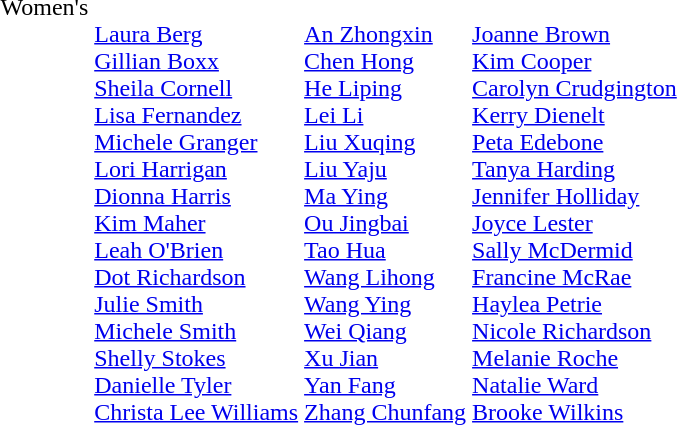<table>
<tr valign="top">
<td>Women's<br></td>
<td><br><a href='#'>Laura Berg</a><br> <a href='#'>Gillian Boxx</a><br><a href='#'>Sheila Cornell</a><br><a href='#'>Lisa Fernandez</a><br><a href='#'>Michele Granger</a><br><a href='#'>Lori Harrigan</a><br><a href='#'>Dionna Harris</a><br><a href='#'>Kim Maher</a><br><a href='#'>Leah O'Brien</a><br><a href='#'>Dot Richardson</a><br><a href='#'>Julie Smith</a><br><a href='#'>Michele Smith</a><br><a href='#'>Shelly Stokes</a><br><a href='#'>Danielle Tyler</a><br><a href='#'>Christa Lee Williams</a></td>
<td><br><a href='#'>An Zhongxin</a><br><a href='#'>Chen Hong</a><br><a href='#'>He Liping</a><br><a href='#'>Lei Li</a><br><a href='#'>Liu Xuqing</a><br><a href='#'>Liu Yaju</a><br><a href='#'>Ma Ying</a><br><a href='#'>Ou Jingbai</a><br><a href='#'>Tao Hua</a><br><a href='#'>Wang Lihong</a><br><a href='#'>Wang Ying</a><br><a href='#'>Wei Qiang</a><br><a href='#'>Xu Jian</a><br><a href='#'>Yan Fang</a><br><a href='#'>Zhang Chunfang</a></td>
<td><br><a href='#'>Joanne Brown</a><br><a href='#'>Kim Cooper</a><br><a href='#'>Carolyn Crudgington</a><br><a href='#'>Kerry Dienelt</a><br><a href='#'>Peta Edebone</a><br><a href='#'>Tanya Harding</a><br><a href='#'>Jennifer Holliday</a><br><a href='#'>Joyce Lester</a><br><a href='#'>Sally McDermid</a><br><a href='#'>Francine McRae</a><br><a href='#'>Haylea Petrie</a><br><a href='#'>Nicole Richardson</a><br><a href='#'>Melanie Roche</a><br><a href='#'>Natalie Ward</a><br><a href='#'>Brooke Wilkins</a></td>
</tr>
</table>
